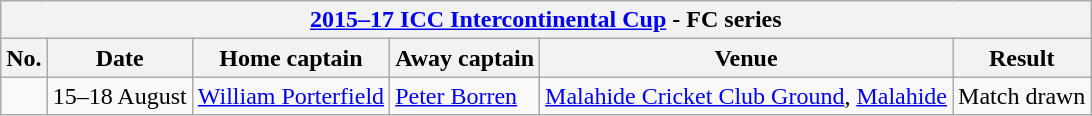<table class="wikitable">
<tr>
<th colspan="6"><a href='#'>2015–17 ICC Intercontinental Cup</a> - FC series</th>
</tr>
<tr>
<th>No.</th>
<th>Date</th>
<th>Home captain</th>
<th>Away captain</th>
<th>Venue</th>
<th>Result</th>
</tr>
<tr>
<td></td>
<td>15–18 August</td>
<td><a href='#'>William Porterfield</a></td>
<td><a href='#'>Peter Borren</a></td>
<td><a href='#'>Malahide Cricket Club Ground</a>, <a href='#'>Malahide</a></td>
<td>Match drawn</td>
</tr>
</table>
